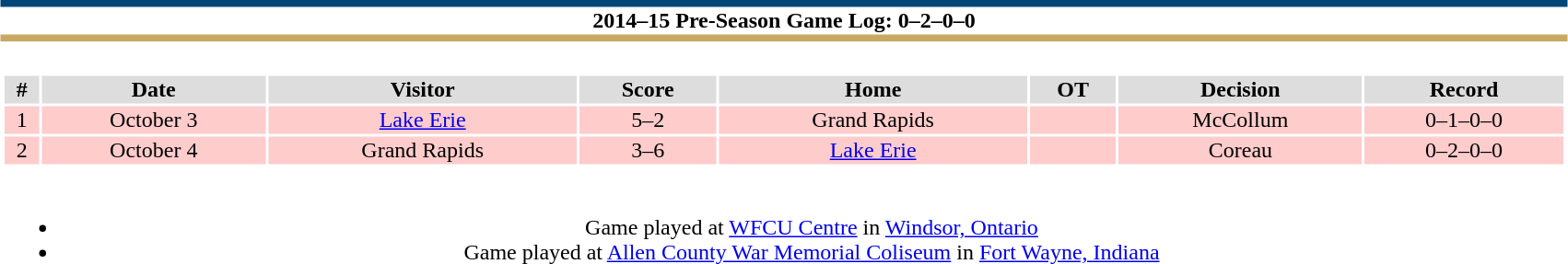<table class="toccolours collapsible collapsed" style="width:90%; clear:both; margin:1.5em auto; text-align:center;">
<tr>
<th colspan="11" style="background:#fff; border-top:#004677 5px solid; border-bottom:#C7A963 5px solid;">2014–15 Pre-Season Game Log: 0–2–0–0</th>
</tr>
<tr>
<td colspan=11><br><table class="toccolours collapsible collapsed" style="width:100%;">
<tr>
</tr>
<tr style="text-align:center; background:#ddd;">
<td><strong>#</strong></td>
<td><strong>Date</strong></td>
<td><strong>Visitor</strong></td>
<td><strong>Score</strong></td>
<td><strong>Home</strong></td>
<td><strong>OT</strong></td>
<td><strong>Decision</strong></td>
<td><strong>Record</strong></td>
</tr>
<tr align="center" bgcolor="#fcc">
<td>1</td>
<td>October 3</td>
<td><a href='#'>Lake Erie</a></td>
<td>5–2</td>
<td>Grand Rapids</td>
<td></td>
<td>McCollum</td>
<td>0–1–0–0</td>
</tr>
<tr align="center" bgcolor="#fcc">
<td>2</td>
<td>October 4</td>
<td>Grand Rapids</td>
<td>3–6</td>
<td><a href='#'>Lake Erie</a></td>
<td></td>
<td>Coreau</td>
<td>0–2–0–0</td>
</tr>
<tr style="text-align:center; background:;">
<td colspan="11" style="text-align:center;"><br><ul><li>Game played at <a href='#'>WFCU Centre</a> in <a href='#'>Windsor, Ontario</a></li><li>Game played at <a href='#'>Allen County War Memorial Coliseum</a> in <a href='#'>Fort Wayne, Indiana</a></li></ul></td>
</tr>
</table>
</td>
</tr>
</table>
